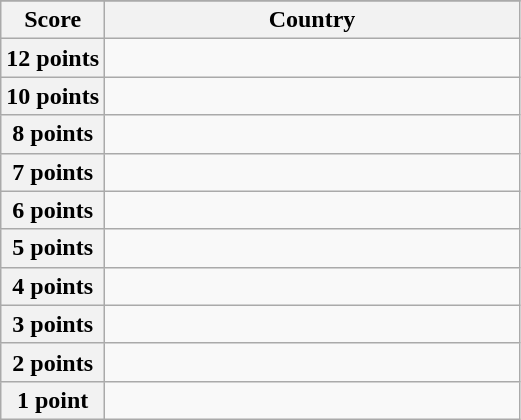<table class="wikitable">
<tr>
</tr>
<tr>
<th scope="col" width="20%">Score</th>
<th scope="col">Country</th>
</tr>
<tr>
<th scope="row">12 points</th>
<td></td>
</tr>
<tr>
<th scope="row">10 points</th>
<td></td>
</tr>
<tr>
<th scope="row">8 points</th>
<td></td>
</tr>
<tr>
<th scope="row">7 points</th>
<td></td>
</tr>
<tr>
<th scope="row">6 points</th>
<td></td>
</tr>
<tr>
<th scope="row">5 points</th>
<td></td>
</tr>
<tr>
<th scope="row">4 points</th>
<td></td>
</tr>
<tr>
<th scope="row">3 points</th>
<td></td>
</tr>
<tr>
<th scope="row">2 points</th>
<td></td>
</tr>
<tr>
<th scope="row">1 point</th>
<td></td>
</tr>
</table>
